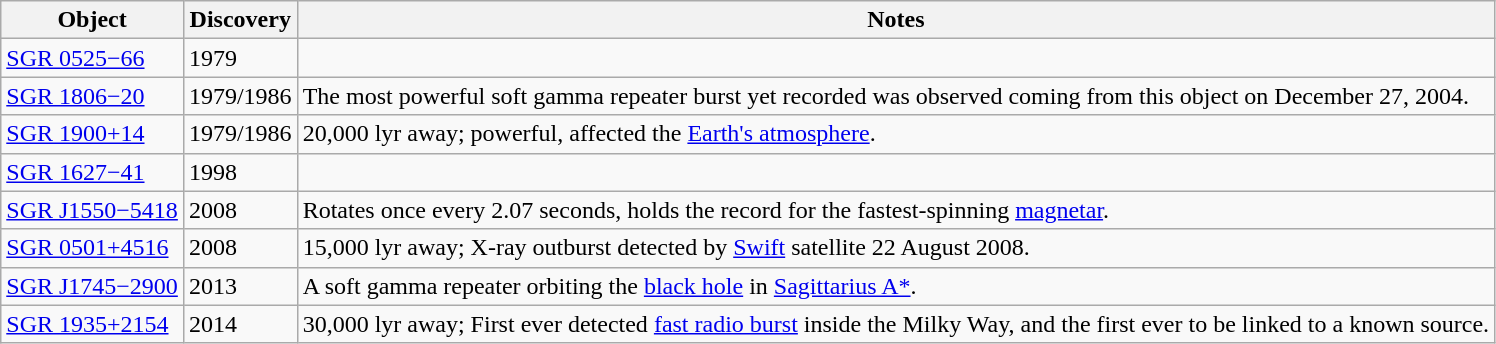<table class="wikitable">
<tr>
<th>Object</th>
<th>Discovery</th>
<th>Notes</th>
</tr>
<tr>
<td><a href='#'>SGR 0525−66</a></td>
<td>1979</td>
<td></td>
</tr>
<tr>
<td><a href='#'>SGR 1806−20</a></td>
<td>1979/1986</td>
<td>The most powerful soft gamma repeater burst yet recorded was observed coming from this object on December 27, 2004.</td>
</tr>
<tr>
<td><a href='#'>SGR 1900+14</a></td>
<td>1979/1986</td>
<td>20,000 lyr away; powerful, affected the <a href='#'>Earth's atmosphere</a>.</td>
</tr>
<tr>
<td><a href='#'>SGR 1627−41</a></td>
<td>1998</td>
<td></td>
</tr>
<tr>
<td><a href='#'>SGR J1550−5418</a></td>
<td>2008</td>
<td>Rotates once every 2.07 seconds, holds the record for the fastest-spinning <a href='#'>magnetar</a>.</td>
</tr>
<tr>
<td><a href='#'>SGR 0501+4516</a></td>
<td>2008</td>
<td>15,000 lyr away; X-ray outburst detected by <a href='#'>Swift</a> satellite 22 August 2008.</td>
</tr>
<tr>
<td><a href='#'>SGR J1745−2900</a></td>
<td>2013</td>
<td>A soft gamma repeater orbiting the <a href='#'>black hole</a> in <a href='#'>Sagittarius A*</a>.</td>
</tr>
<tr>
<td><a href='#'>SGR 1935+2154</a></td>
<td>2014</td>
<td>30,000 lyr away; First ever detected <a href='#'>fast radio burst</a> inside the Milky Way, and the first ever to be linked to a known source.</td>
</tr>
</table>
